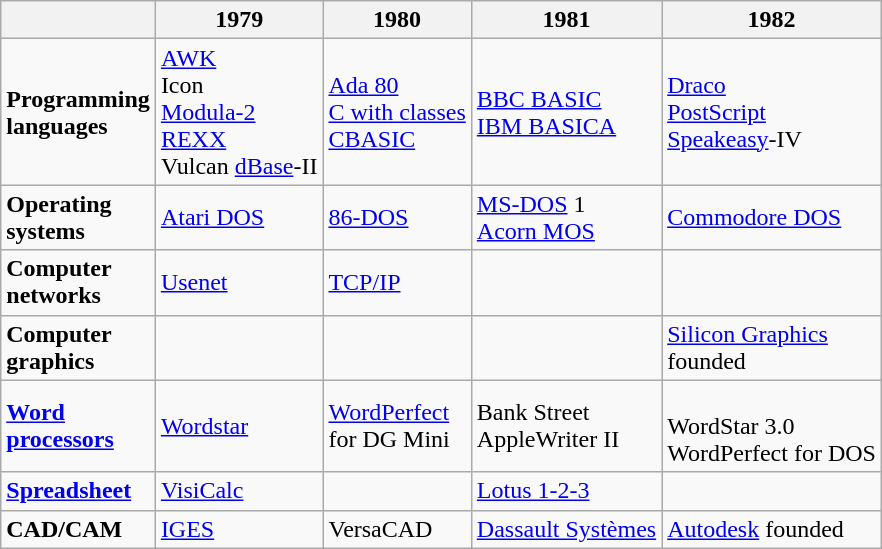<table class="wikitable">
<tr>
<th></th>
<th>1979</th>
<th>1980</th>
<th>1981</th>
<th>1982</th>
</tr>
<tr>
<td><strong>Programming<br>languages</strong></td>
<td><a href='#'>AWK</a><br>Icon <br><a href='#'>Modula-2</a><br><a href='#'>REXX</a><br>Vulcan <a href='#'>dBase</a>-II</td>
<td><a href='#'>Ada 80</a><br><a href='#'>C with classes</a><br><a href='#'>CBASIC</a></td>
<td><a href='#'>BBC BASIC</a><br><a href='#'>IBM BASICA</a></td>
<td><a href='#'>Draco</a><br><a href='#'>PostScript</a><br><a href='#'>Speakeasy</a>-IV</td>
</tr>
<tr>
<td><strong>Operating<br>systems</strong></td>
<td><a href='#'>Atari DOS</a></td>
<td><a href='#'>86-DOS</a></td>
<td><a href='#'>MS-DOS</a> 1<br><a href='#'>Acorn MOS</a></td>
<td><a href='#'>Commodore DOS</a></td>
</tr>
<tr>
<td><strong>Computer<br>networks</strong></td>
<td><a href='#'>Usenet</a></td>
<td><a href='#'>TCP/IP</a></td>
<td></td>
<td></td>
</tr>
<tr>
<td><strong>Computer<br>graphics</strong></td>
<td></td>
<td></td>
<td></td>
<td><a href='#'>Silicon Graphics</a><br>founded</td>
</tr>
<tr>
<td><strong><a href='#'>Word<br>processors</a></strong></td>
<td><a href='#'>Wordstar</a></td>
<td><a href='#'>WordPerfect</a><br> for DG Mini</td>
<td>Bank Street<br>AppleWriter II</td>
<td><br>WordStar 3.0<br>WordPerfect for DOS</td>
</tr>
<tr>
<td><strong><a href='#'>Spreadsheet</a></strong></td>
<td><a href='#'>VisiCalc</a></td>
<td></td>
<td><a href='#'>Lotus 1-2-3</a></td>
<td></td>
</tr>
<tr>
<td><strong>CAD/CAM</strong></td>
<td><a href='#'>IGES</a></td>
<td>VersaCAD</td>
<td><a href='#'>Dassault Systèmes</a></td>
<td><a href='#'>Autodesk</a> founded</td>
</tr>
</table>
